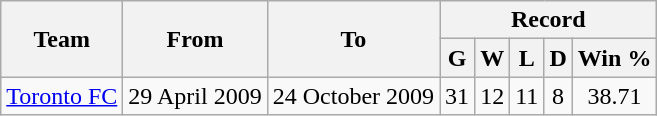<table class="wikitable" style="text-align: center">
<tr>
<th rowspan="2">Team</th>
<th rowspan="2">From</th>
<th rowspan="2">To</th>
<th colspan="5">Record</th>
</tr>
<tr>
<th>G</th>
<th>W</th>
<th>L</th>
<th>D</th>
<th>Win %</th>
</tr>
<tr>
<td align=left><a href='#'>Toronto FC</a></td>
<td align=left>29 April 2009</td>
<td align=left>24 October 2009</td>
<td>31</td>
<td>12</td>
<td>11</td>
<td>8</td>
<td>38.71</td>
</tr>
</table>
